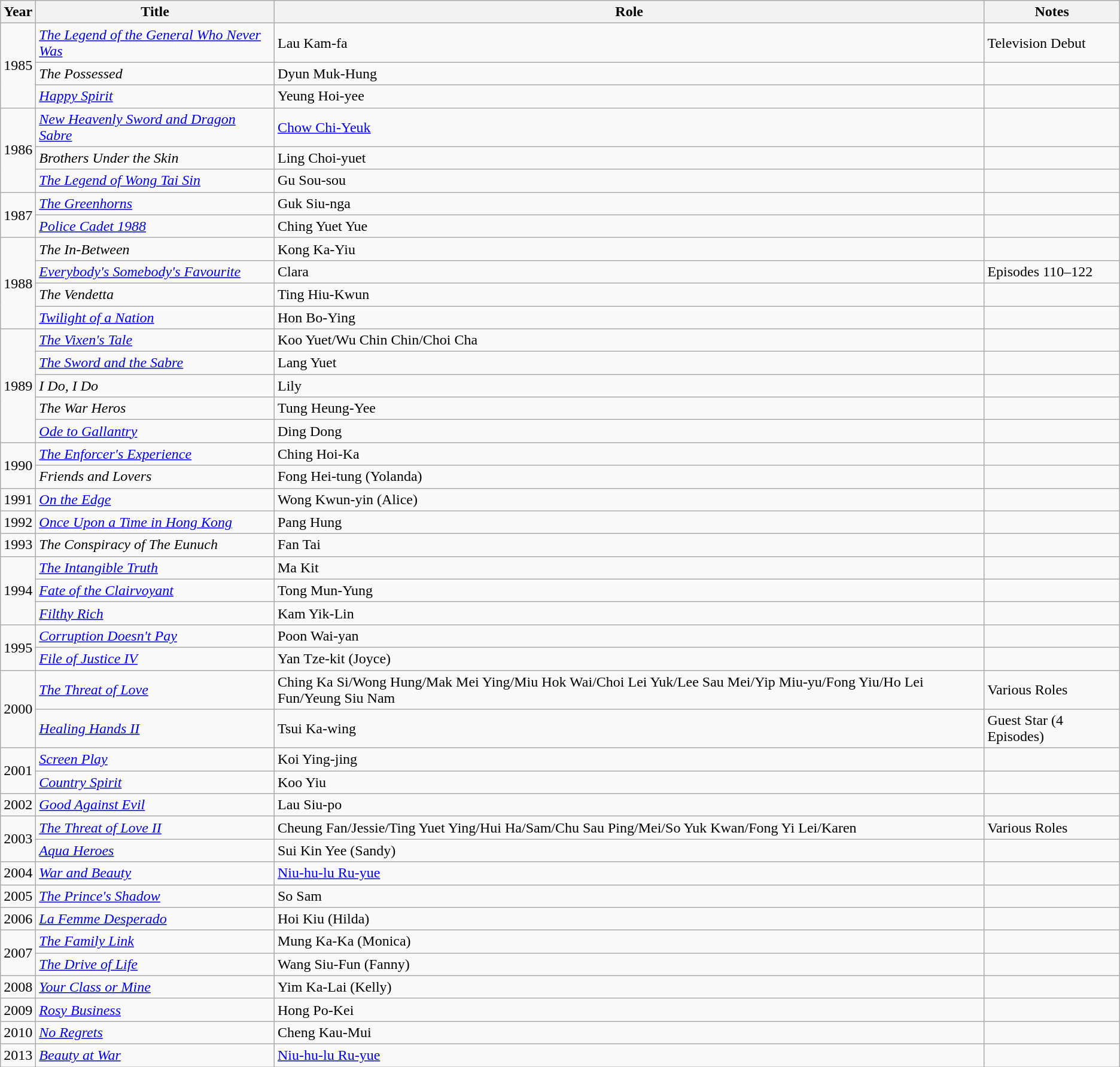<table class="wikitable sortable">
<tr>
<th>Year</th>
<th>Title</th>
<th>Role</th>
<th>Notes</th>
</tr>
<tr>
<td rowspan="3">1985</td>
<td><em><a href='#'>The Legend of the General Who Never Was</a></em></td>
<td>Lau Kam-fa</td>
<td>Television Debut</td>
</tr>
<tr>
<td><em>The Possessed</em></td>
<td>Dyun Muk-Hung</td>
<td></td>
</tr>
<tr>
<td><em><a href='#'>Happy Spirit</a></em></td>
<td>Yeung Hoi-yee</td>
<td></td>
</tr>
<tr>
<td rowspan="3">1986</td>
<td><em><a href='#'>New Heavenly Sword and Dragon Sabre</a></em></td>
<td><a href='#'>Chow Chi-Yeuk</a></td>
<td></td>
</tr>
<tr>
<td><em>Brothers Under the Skin</em></td>
<td>Ling Choi-yuet</td>
<td></td>
</tr>
<tr>
<td><em><a href='#'>The Legend of Wong Tai Sin</a></em></td>
<td>Gu Sou-sou</td>
<td></td>
</tr>
<tr>
<td rowspan="2">1987</td>
<td><em><a href='#'>The Greenhorns</a></em></td>
<td>Guk Siu-nga</td>
<td></td>
</tr>
<tr>
<td><em><a href='#'>Police Cadet 1988</a></em></td>
<td>Ching Yuet Yue</td>
<td></td>
</tr>
<tr>
<td rowspan="4">1988</td>
<td><em>The In-Between</em></td>
<td>Kong Ka-Yiu</td>
<td></td>
</tr>
<tr>
<td><em><a href='#'>Everybody's Somebody's Favourite</a></em></td>
<td>Clara</td>
<td>Episodes 110–122</td>
</tr>
<tr>
<td><em>The Vendetta</em></td>
<td>Ting Hiu-Kwun</td>
<td></td>
</tr>
<tr>
<td><em><a href='#'>Twilight of a Nation</a></em></td>
<td>Hon Bo-Ying</td>
<td></td>
</tr>
<tr>
<td rowspan="5">1989</td>
<td><em><a href='#'>The Vixen's Tale</a></em></td>
<td>Koo Yuet/Wu Chin Chin/Choi Cha</td>
<td></td>
</tr>
<tr>
<td><em><a href='#'>The Sword and the Sabre</a></em></td>
<td>Lang Yuet</td>
<td></td>
</tr>
<tr>
<td><em>I Do, I Do</em></td>
<td>Lily</td>
<td></td>
</tr>
<tr>
<td><em>The War Heros</em></td>
<td>Tung Heung-Yee</td>
<td></td>
</tr>
<tr>
<td><em><a href='#'>Ode to Gallantry</a></em></td>
<td>Ding Dong</td>
<td></td>
</tr>
<tr>
<td rowspan="2">1990</td>
<td><em><a href='#'>The Enforcer's Experience</a></em></td>
<td>Ching Hoi-Ka</td>
<td></td>
</tr>
<tr>
<td><em>Friends and Lovers</em></td>
<td>Fong Hei-tung (Yolanda)</td>
<td></td>
</tr>
<tr>
<td>1991</td>
<td><em><a href='#'>On the Edge</a></em></td>
<td>Wong Kwun-yin (Alice)</td>
<td></td>
</tr>
<tr>
<td>1992</td>
<td><em><a href='#'>Once Upon a Time in Hong Kong</a></em></td>
<td>Pang Hung</td>
<td></td>
</tr>
<tr>
<td>1993</td>
<td><em>The Conspiracy of The Eunuch</em></td>
<td>Fan Tai</td>
<td></td>
</tr>
<tr>
<td rowspan="3">1994</td>
<td><em><a href='#'>The Intangible Truth</a></em></td>
<td>Ma Kit</td>
<td></td>
</tr>
<tr>
<td><em><a href='#'>Fate of the Clairvoyant</a></em></td>
<td>Tong Mun-Yung</td>
<td></td>
</tr>
<tr>
<td><em><a href='#'>Filthy Rich</a></em></td>
<td>Kam Yik-Lin</td>
<td></td>
</tr>
<tr>
<td rowspan="2">1995</td>
<td><em><a href='#'>Corruption Doesn't Pay</a></em></td>
<td>Poon Wai-yan</td>
<td></td>
</tr>
<tr>
<td><em><a href='#'>File of Justice IV</a></em></td>
<td>Yan Tze-kit (Joyce)</td>
<td></td>
</tr>
<tr>
<td rowspan="2">2000</td>
<td><em><a href='#'>The Threat of Love</a></em></td>
<td>Ching Ka Si/Wong Hung/Mak Mei Ying/Miu Hok Wai/Choi Lei Yuk/Lee Sau Mei/Yip Miu-yu/Fong Yiu/Ho Lei Fun/Yeung Siu Nam</td>
<td>Various Roles</td>
</tr>
<tr>
<td><em><a href='#'>Healing Hands II</a></em></td>
<td>Tsui Ka-wing</td>
<td>Guest Star (4 Episodes)</td>
</tr>
<tr>
<td rowspan="2">2001</td>
<td><em><a href='#'>Screen Play</a></em></td>
<td>Koi Ying-jing</td>
<td></td>
</tr>
<tr>
<td><em><a href='#'>Country Spirit</a></em></td>
<td>Koo Yiu</td>
<td></td>
</tr>
<tr>
<td>2002</td>
<td><em><a href='#'>Good Against Evil</a></em></td>
<td>Lau Siu-po</td>
<td></td>
</tr>
<tr>
<td rowspan="2">2003</td>
<td><em><a href='#'>The Threat of Love II</a></em></td>
<td>Cheung Fan/Jessie/Ting Yuet Ying/Hui Ha/Sam/Chu Sau Ping/Mei/So Yuk Kwan/Fong Yi Lei/Karen</td>
<td>Various Roles</td>
</tr>
<tr>
<td><em><a href='#'>Aqua Heroes</a></em></td>
<td>Sui Kin Yee (Sandy)</td>
<td></td>
</tr>
<tr>
<td>2004</td>
<td><em><a href='#'>War and Beauty</a></em></td>
<td><a href='#'>Niu-hu-lu Ru-yue</a></td>
<td></td>
</tr>
<tr>
<td>2005</td>
<td><em><a href='#'>The Prince's Shadow</a></em></td>
<td>So Sam</td>
<td></td>
</tr>
<tr>
<td>2006</td>
<td><em><a href='#'>La Femme Desperado</a></em></td>
<td>Hoi Kiu (Hilda)</td>
<td></td>
</tr>
<tr>
<td rowspan="2">2007</td>
<td><em><a href='#'>The Family Link</a></em></td>
<td>Mung Ka-Ka (Monica)</td>
<td></td>
</tr>
<tr>
<td><em><a href='#'>The Drive of Life</a></em></td>
<td>Wang Siu-Fun (Fanny)</td>
<td></td>
</tr>
<tr>
<td>2008</td>
<td><em><a href='#'>Your Class or Mine</a></em></td>
<td>Yim Ka-Lai (Kelly)</td>
<td></td>
</tr>
<tr>
<td>2009</td>
<td><em><a href='#'>Rosy Business</a></em></td>
<td>Hong Po-Kei</td>
<td></td>
</tr>
<tr>
<td>2010</td>
<td><em><a href='#'>No Regrets</a></em></td>
<td>Cheng Kau-Mui</td>
<td></td>
</tr>
<tr>
<td>2013</td>
<td><em><a href='#'>Beauty at War</a></em></td>
<td><a href='#'>Niu-hu-lu Ru-yue</a></td>
<td></td>
</tr>
</table>
